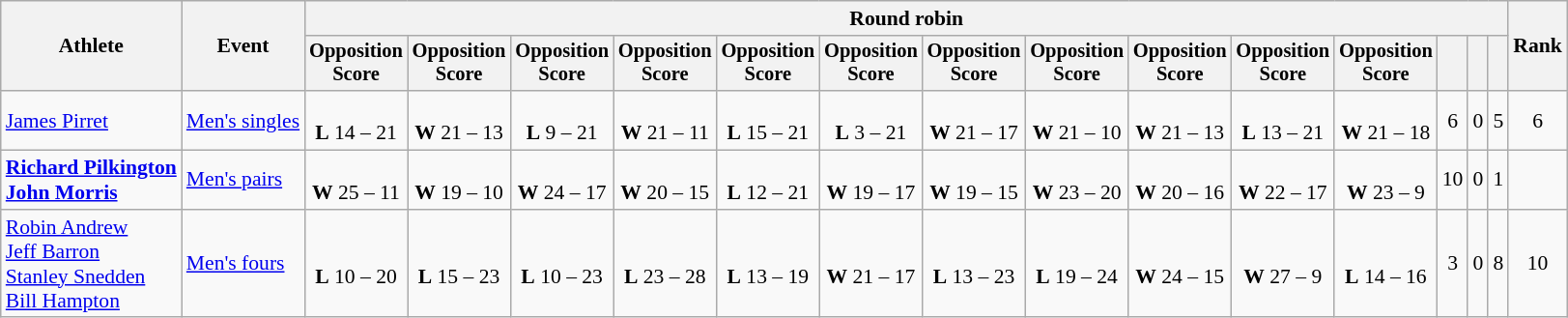<table class=wikitable style="font-size:90%;text-align:center">
<tr>
<th rowspan="2">Athlete</th>
<th rowspan="2">Event</th>
<th colspan=14>Round robin</th>
<th rowspan=2>Rank</th>
</tr>
<tr style="font-size:95%">
<th>Opposition<br>Score</th>
<th>Opposition<br>Score</th>
<th>Opposition<br>Score</th>
<th>Opposition<br>Score</th>
<th>Opposition<br>Score</th>
<th>Opposition<br>Score</th>
<th>Opposition<br>Score</th>
<th>Opposition<br>Score</th>
<th>Opposition<br>Score</th>
<th>Opposition<br>Score</th>
<th>Opposition<br>Score</th>
<th></th>
<th></th>
<th></th>
</tr>
<tr>
<td style="text-align:left;"><a href='#'>James Pirret</a></td>
<td style="text-align:left;"><a href='#'>Men's singles</a></td>
<td><br><strong>L</strong> 14 – 21</td>
<td><br><strong>W</strong> 21 – 13</td>
<td><br><strong>L</strong> 9 – 21</td>
<td><br><strong>W</strong> 21 – 11</td>
<td><br><strong>L</strong> 15 – 21</td>
<td><br><strong>L</strong> 3 – 21</td>
<td><br><strong>W</strong> 21 – 17</td>
<td><br><strong>W</strong> 21 – 10</td>
<td><br><strong>W</strong> 21 – 13</td>
<td><br><strong>L</strong> 13 – 21</td>
<td><br><strong>W</strong> 21 – 18</td>
<td>6</td>
<td>0</td>
<td>5</td>
<td>6</td>
</tr>
<tr>
<td style="text-align:left;"><strong><a href='#'>Richard Pilkington</a><br><a href='#'>John Morris</a></strong></td>
<td style="text-align:left;"><a href='#'>Men's pairs</a></td>
<td><br><strong>W</strong> 25 – 11</td>
<td><br><strong>W</strong> 19 – 10</td>
<td><br><strong>W</strong> 24 – 17</td>
<td><br><strong>W</strong> 20 – 15</td>
<td><br><strong>L</strong> 12 – 21</td>
<td><br><strong>W</strong> 19 – 17</td>
<td><br><strong>W</strong> 19 – 15</td>
<td><br><strong>W</strong> 23 – 20</td>
<td><br><strong>W</strong> 20 – 16</td>
<td><br><strong>W</strong> 22 – 17</td>
<td><br><strong>W</strong> 23 – 9</td>
<td>10</td>
<td>0</td>
<td>1</td>
<td></td>
</tr>
<tr>
<td style="text-align:left;"><a href='#'>Robin Andrew</a><br><a href='#'>Jeff Barron</a><br><a href='#'>Stanley Snedden</a><br><a href='#'>Bill Hampton</a></td>
<td style="text-align:left;"><a href='#'>Men's fours</a></td>
<td><br><strong>L</strong> 10 – 20</td>
<td><br><strong>L</strong> 15 – 23</td>
<td><br><strong>L</strong> 10 – 23</td>
<td><br><strong>L</strong> 23 – 28</td>
<td><br><strong>L</strong> 13 – 19</td>
<td><br><strong>W</strong> 21 – 17</td>
<td><br><strong>L</strong> 13 – 23</td>
<td><br><strong>L</strong> 19 – 24</td>
<td><br><strong>W</strong> 24 – 15</td>
<td><br><strong>W</strong> 27 – 9</td>
<td><br><strong>L</strong> 14 – 16</td>
<td>3</td>
<td>0</td>
<td>8</td>
<td>10</td>
</tr>
</table>
